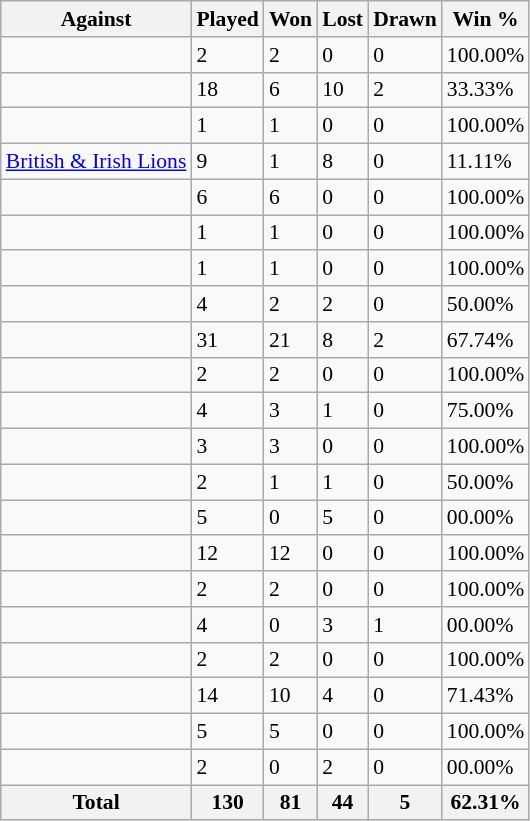<table class="sortable wikitable" style="font-size:90%">
<tr>
<th>Against</th>
<th>Played</th>
<th>Won</th>
<th>Lost</th>
<th>Drawn</th>
<th>Win %</th>
</tr>
<tr>
<td></td>
<td>2</td>
<td>2</td>
<td>0</td>
<td>0</td>
<td>100.00%</td>
</tr>
<tr>
<td></td>
<td>18</td>
<td>6</td>
<td>10</td>
<td>2</td>
<td>33.33%</td>
</tr>
<tr>
<td></td>
<td>1</td>
<td>1</td>
<td>0</td>
<td>0</td>
<td>100.00%</td>
</tr>
<tr>
<td> <a href='#'>British & Irish Lions</a></td>
<td>9</td>
<td>1</td>
<td>8</td>
<td>0</td>
<td>11.11%</td>
</tr>
<tr>
<td></td>
<td>6</td>
<td>6</td>
<td>0</td>
<td>0</td>
<td>100.00%</td>
</tr>
<tr>
<td></td>
<td>1</td>
<td>1</td>
<td>0</td>
<td>0</td>
<td>100.00%</td>
</tr>
<tr>
<td></td>
<td>1</td>
<td>1</td>
<td>0</td>
<td>0</td>
<td>100.00%</td>
</tr>
<tr>
<td></td>
<td>4</td>
<td>2</td>
<td>2</td>
<td>0</td>
<td>50.00%</td>
</tr>
<tr>
<td></td>
<td>31</td>
<td>21</td>
<td>8</td>
<td>2</td>
<td>67.74%</td>
</tr>
<tr>
<td></td>
<td>2</td>
<td>2</td>
<td>0</td>
<td>0</td>
<td>100.00%</td>
</tr>
<tr>
<td></td>
<td>4</td>
<td>3</td>
<td>1</td>
<td>0</td>
<td>75.00%</td>
</tr>
<tr>
<td></td>
<td>3</td>
<td>3</td>
<td>0</td>
<td>0</td>
<td>100.00%</td>
</tr>
<tr>
<td></td>
<td>2</td>
<td>1</td>
<td>1</td>
<td>0</td>
<td>50.00%</td>
</tr>
<tr>
<td></td>
<td>5</td>
<td>0</td>
<td>5</td>
<td>0</td>
<td>00.00%</td>
</tr>
<tr>
<td></td>
<td>12</td>
<td>12</td>
<td>0</td>
<td>0</td>
<td>100.00%</td>
</tr>
<tr>
<td></td>
<td>2</td>
<td>2</td>
<td>0</td>
<td>0</td>
<td>100.00%</td>
</tr>
<tr>
<td></td>
<td>4</td>
<td>0</td>
<td>3</td>
<td>1</td>
<td>00.00%</td>
</tr>
<tr>
<td></td>
<td>2</td>
<td>2</td>
<td>0</td>
<td>0</td>
<td>100.00%</td>
</tr>
<tr>
<td></td>
<td>14</td>
<td>10</td>
<td>4</td>
<td>0</td>
<td>71.43%</td>
</tr>
<tr>
<td></td>
<td>5</td>
<td>5</td>
<td>0</td>
<td>0</td>
<td>100.00%</td>
</tr>
<tr>
<td></td>
<td>2</td>
<td>0</td>
<td>2</td>
<td>0</td>
<td>00.00%</td>
</tr>
<tr>
<th>Total</th>
<th>130</th>
<th>81</th>
<th>44</th>
<th>5</th>
<th>62.31%</th>
</tr>
</table>
